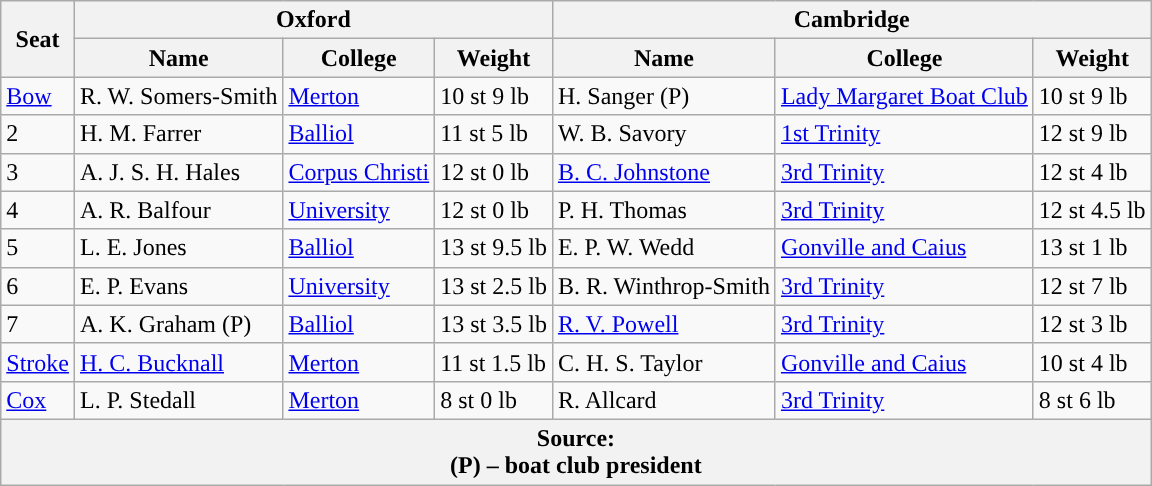<table class="wikitable">
<tr>
<th rowspan="2" scope="col">Seat</th>
<th colspan="3" scope="col">Oxford <br> </th>
<th colspan="3" scope="col">Cambridge <br> </th>
</tr>
<tr>
<th>Name</th>
<th>College</th>
<th>Weight</th>
<th>Name</th>
<th>College</th>
<th>Weight</th>
</tr>
<tr>
<td><a href='#'>Bow</a></td>
<td>R. W. Somers-Smith</td>
<td><a href='#'>Merton</a></td>
<td>10 st 9 lb</td>
<td>H. Sanger (P)</td>
<td><a href='#'>Lady Margaret Boat Club</a></td>
<td>10 st 9 lb</td>
</tr>
<tr>
<td>2</td>
<td>H. M. Farrer</td>
<td><a href='#'>Balliol</a></td>
<td>11 st 5 lb</td>
<td>W. B. Savory</td>
<td><a href='#'>1st Trinity</a></td>
<td>12 st 9 lb</td>
</tr>
<tr>
<td>3</td>
<td>A. J. S. H. Hales</td>
<td><a href='#'>Corpus Christi</a></td>
<td>12 st 0 lb</td>
<td><a href='#'>B. C. Johnstone</a></td>
<td><a href='#'>3rd Trinity</a></td>
<td>12 st 4 lb</td>
</tr>
<tr>
<td>4</td>
<td>A. R. Balfour</td>
<td><a href='#'>University</a></td>
<td>12 st 0 lb</td>
<td>P. H. Thomas</td>
<td><a href='#'>3rd Trinity</a></td>
<td>12 st 4.5 lb</td>
</tr>
<tr>
<td>5</td>
<td>L. E. Jones</td>
<td><a href='#'>Balliol</a></td>
<td>13 st 9.5 lb</td>
<td>E. P. W. Wedd</td>
<td><a href='#'>Gonville and Caius</a></td>
<td>13 st 1 lb</td>
</tr>
<tr>
<td>6</td>
<td>E. P. Evans</td>
<td><a href='#'>University</a></td>
<td>13 st 2.5 lb</td>
<td>B. R. Winthrop-Smith</td>
<td><a href='#'>3rd Trinity</a></td>
<td>12 st 7 lb</td>
</tr>
<tr>
<td>7</td>
<td>A. K. Graham (P)</td>
<td><a href='#'>Balliol</a></td>
<td>13 st 3.5 lb</td>
<td><a href='#'>R. V. Powell</a></td>
<td><a href='#'>3rd Trinity</a></td>
<td>12 st 3 lb</td>
</tr>
<tr>
<td><a href='#'>Stroke</a></td>
<td><a href='#'>H. C. Bucknall</a></td>
<td><a href='#'>Merton</a></td>
<td>11 st 1.5 lb</td>
<td>C. H. S. Taylor</td>
<td><a href='#'>Gonville and Caius</a></td>
<td>10 st 4 lb</td>
</tr>
<tr>
<td><a href='#'>Cox</a></td>
<td>L. P. Stedall</td>
<td><a href='#'>Merton</a></td>
<td>8 st 0 lb</td>
<td>R. Allcard</td>
<td><a href='#'>3rd Trinity</a></td>
<td>8 st 6 lb</td>
</tr>
<tr>
<th colspan="7">Source:<br>(P) – boat club president</th>
</tr>
</table>
